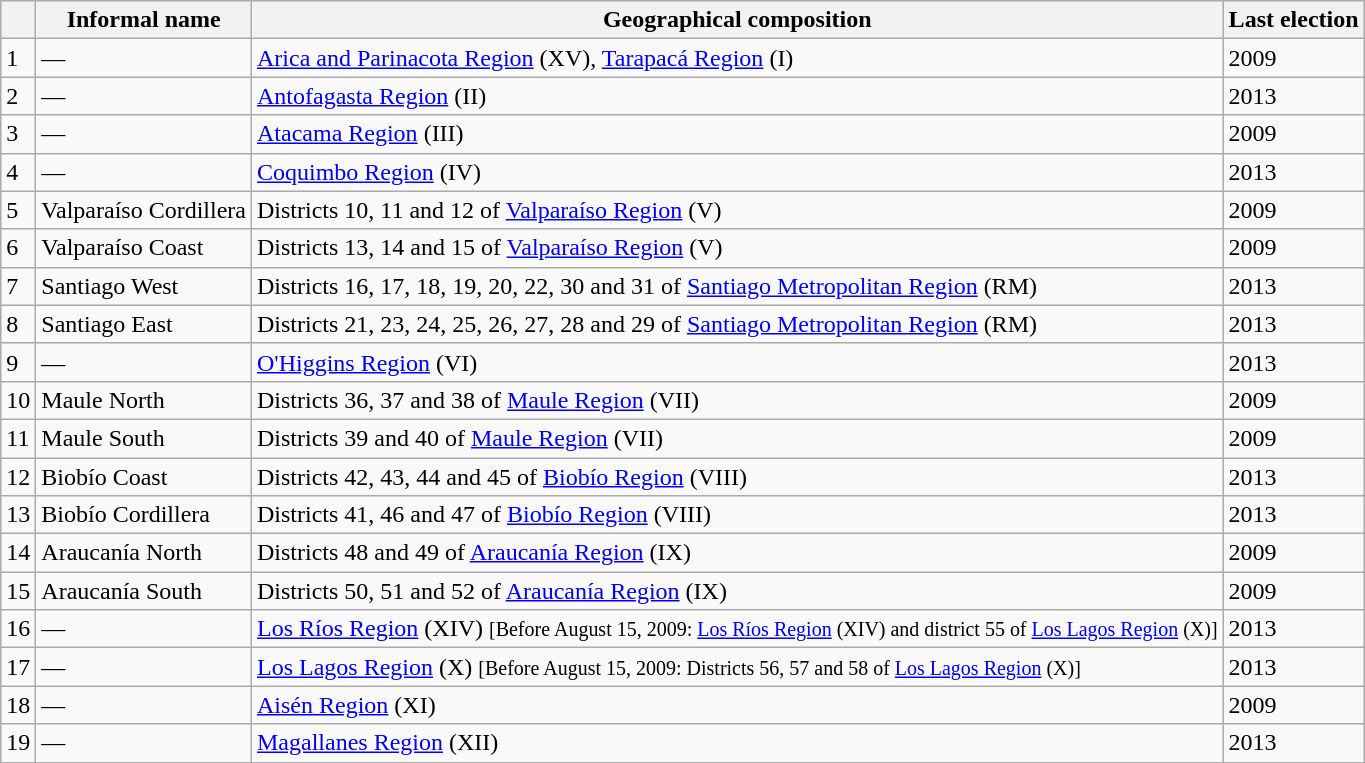<table class="wikitable sortable mw-collapsible mw-collapsed">
<tr>
<th></th>
<th>Informal name</th>
<th>Geographical composition</th>
<th>Last election</th>
</tr>
<tr>
<td>1</td>
<td>—</td>
<td><a href='#'>Arica and Parinacota Region</a> (XV), <a href='#'>Tarapacá Region</a> (I)</td>
<td>2009</td>
</tr>
<tr>
<td>2</td>
<td>—</td>
<td><a href='#'>Antofagasta Region</a> (II)</td>
<td>2013</td>
</tr>
<tr>
<td>3</td>
<td>—</td>
<td><a href='#'>Atacama Region</a> (III)</td>
<td>2009</td>
</tr>
<tr>
<td>4</td>
<td>—</td>
<td><a href='#'>Coquimbo Region</a> (IV)</td>
<td>2013</td>
</tr>
<tr>
<td>5</td>
<td>Valparaíso Cordillera</td>
<td>Districts 10, 11 and 12 of <a href='#'>Valparaíso Region</a> (V)</td>
<td>2009</td>
</tr>
<tr>
<td>6</td>
<td>Valparaíso Coast</td>
<td>Districts 13, 14 and 15 of <a href='#'>Valparaíso Region</a> (V)</td>
<td>2009</td>
</tr>
<tr>
<td>7</td>
<td>Santiago West</td>
<td>Districts 16, 17, 18, 19, 20, 22, 30 and 31 of <a href='#'>Santiago Metropolitan Region</a> (RM)</td>
<td>2013</td>
</tr>
<tr>
<td>8</td>
<td>Santiago East</td>
<td>Districts 21, 23, 24, 25, 26, 27, 28 and 29 of <a href='#'>Santiago Metropolitan Region</a> (RM)</td>
<td>2013</td>
</tr>
<tr>
<td>9</td>
<td>—</td>
<td><a href='#'>O'Higgins Region</a> (VI)</td>
<td>2013</td>
</tr>
<tr>
<td>10</td>
<td>Maule North</td>
<td>Districts 36, 37 and 38 of <a href='#'>Maule Region</a> (VII)</td>
<td>2009</td>
</tr>
<tr>
<td>11</td>
<td>Maule South</td>
<td>Districts 39 and 40 of <a href='#'>Maule Region</a> (VII)</td>
<td>2009</td>
</tr>
<tr>
<td>12</td>
<td>Biobío Coast</td>
<td>Districts 42, 43, 44 and 45 of <a href='#'>Biobío Region</a> (VIII)</td>
<td>2013</td>
</tr>
<tr>
<td>13</td>
<td>Biobío Cordillera</td>
<td>Districts 41, 46 and 47 of <a href='#'>Biobío Region</a> (VIII)</td>
<td>2013</td>
</tr>
<tr>
<td>14</td>
<td>Araucanía North</td>
<td>Districts 48 and 49 of <a href='#'>Araucanía Region</a> (IX)</td>
<td>2009</td>
</tr>
<tr>
<td>15</td>
<td>Araucanía South</td>
<td>Districts 50, 51 and 52 of <a href='#'>Araucanía Region</a> (IX)</td>
<td>2009</td>
</tr>
<tr>
<td>16</td>
<td>—</td>
<td><a href='#'>Los Ríos Region</a> (XIV) <small>[Before August 15, 2009: <a href='#'>Los Ríos Region</a> (XIV) and district 55 of <a href='#'>Los Lagos Region</a> (X)]</small></td>
<td>2013</td>
</tr>
<tr>
<td>17</td>
<td>—</td>
<td><a href='#'>Los Lagos Region</a> (X) <small>[Before August 15, 2009: Districts 56, 57 and 58 of <a href='#'>Los Lagos Region</a> (X)]</small></td>
<td>2013</td>
</tr>
<tr>
<td>18</td>
<td>—</td>
<td><a href='#'>Aisén Region</a> (XI)</td>
<td>2009</td>
</tr>
<tr>
<td>19</td>
<td>—</td>
<td><a href='#'>Magallanes Region</a> (XII)</td>
<td>2013</td>
</tr>
</table>
